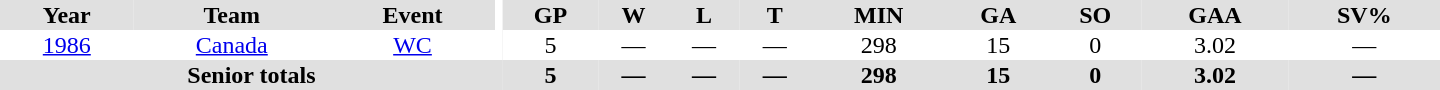<table border="0" cellpadding="1" cellspacing="0" ID="Table3" style="text-align:center; width:60em">
<tr ALIGN="center" bgcolor="#e0e0e0">
<th>Year</th>
<th>Team</th>
<th>Event</th>
<th rowspan="99" bgcolor="#ffffff"></th>
<th>GP</th>
<th>W</th>
<th>L</th>
<th>T</th>
<th>MIN</th>
<th>GA</th>
<th>SO</th>
<th>GAA</th>
<th>SV%</th>
</tr>
<tr>
<td><a href='#'>1986</a></td>
<td><a href='#'>Canada</a></td>
<td><a href='#'>WC</a></td>
<td>5</td>
<td>—</td>
<td>—</td>
<td>—</td>
<td>298</td>
<td>15</td>
<td>0</td>
<td>3.02</td>
<td>—</td>
</tr>
<tr bgcolor="#e0e0e0">
<th colspan=4>Senior totals</th>
<th>5</th>
<th>—</th>
<th>—</th>
<th>—</th>
<th>298</th>
<th>15</th>
<th>0</th>
<th>3.02</th>
<th>—</th>
</tr>
</table>
